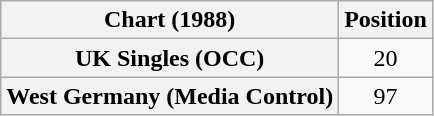<table class="wikitable plainrowheaders" style="text-align:center">
<tr>
<th scope="col">Chart (1988)</th>
<th scope="col">Position</th>
</tr>
<tr>
<th scope="row">UK Singles (OCC)</th>
<td style="text-align:center;">20</td>
</tr>
<tr>
<th scope="row">West Germany (Media Control)</th>
<td style="text-align:center;">97</td>
</tr>
</table>
